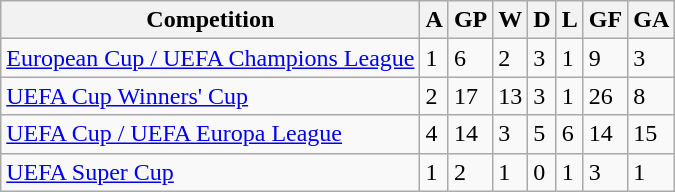<table class="wikitable">
<tr>
<th>Competition</th>
<th>A</th>
<th>GP</th>
<th>W</th>
<th>D</th>
<th>L</th>
<th>GF</th>
<th>GA</th>
</tr>
<tr>
<td><a href='#'>European Cup / UEFA Champions League</a></td>
<td>1</td>
<td>6</td>
<td>2</td>
<td>3</td>
<td>1</td>
<td>9</td>
<td>3</td>
</tr>
<tr>
<td><a href='#'>UEFA Cup Winners' Cup</a></td>
<td>2</td>
<td>17</td>
<td>13</td>
<td>3</td>
<td>1</td>
<td>26</td>
<td>8</td>
</tr>
<tr>
<td><a href='#'>UEFA Cup / UEFA Europa League</a></td>
<td>4</td>
<td>14</td>
<td>3</td>
<td>5</td>
<td>6</td>
<td>14</td>
<td>15</td>
</tr>
<tr>
<td><a href='#'>UEFA Super Cup</a></td>
<td>1</td>
<td>2</td>
<td>1</td>
<td>0</td>
<td>1</td>
<td>3</td>
<td>1</td>
</tr>
</table>
